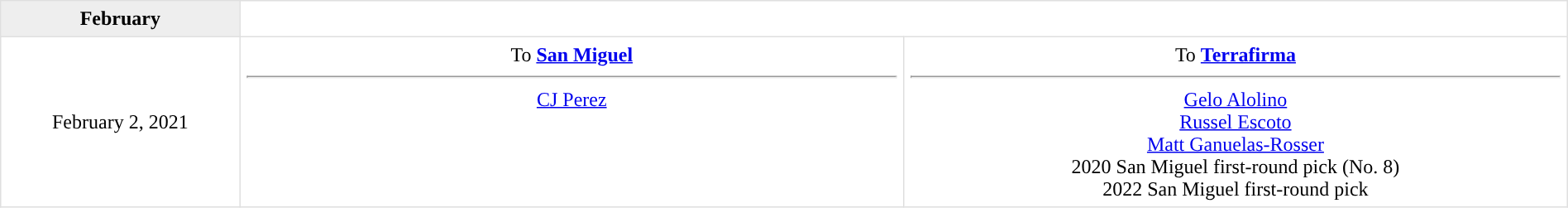<table border=1 style="border-collapse:collapse; text-align: center; width: 100%" bordercolor="#DFDFDF"  cellpadding="5">
<tr bgcolor="eeeeee">
<th>February</th>
</tr>
<tr>
<td style="width:12%">February 2, 2021</td>
<td style="width:33.3%" valign="top">To <strong><a href='#'>San Miguel</a></strong><hr><a href='#'>CJ Perez</a></td>
<td style="width:33.3%" valign="top">To <strong><a href='#'>Terrafirma</a></strong><hr><a href='#'>Gelo Alolino</a><br><a href='#'>Russel Escoto</a><br><a href='#'>Matt Ganuelas-Rosser</a><br>2020 San Miguel first-round pick (No. 8)<br>2022 San Miguel first-round pick</td>
</tr>
</table>
